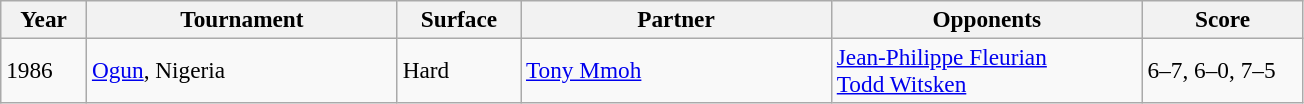<table class="sortable wikitable" style=font-size:97%>
<tr>
<th width=50>Year</th>
<th width=200>Tournament</th>
<th width=75>Surface</th>
<th width=200>Partner</th>
<th width=200>Opponents</th>
<th width=100>Score</th>
</tr>
<tr>
<td>1986</td>
<td><a href='#'>Ogun</a>, Nigeria</td>
<td>Hard</td>
<td> <a href='#'>Tony Mmoh</a></td>
<td> <a href='#'>Jean-Philippe Fleurian</a><br> <a href='#'>Todd Witsken</a></td>
<td>6–7, 6–0, 7–5</td>
</tr>
</table>
